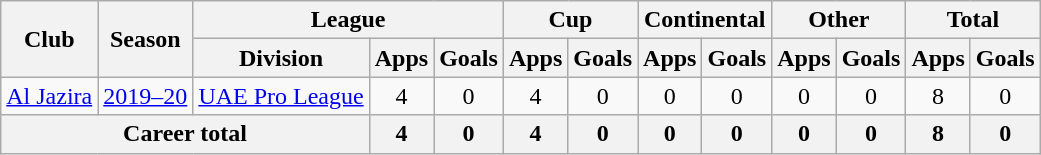<table class="wikitable" style="text-align: center">
<tr>
<th rowspan="2">Club</th>
<th rowspan="2">Season</th>
<th colspan="3">League</th>
<th colspan="2">Cup</th>
<th colspan="2">Continental</th>
<th colspan="2">Other</th>
<th colspan="2">Total</th>
</tr>
<tr>
<th>Division</th>
<th>Apps</th>
<th>Goals</th>
<th>Apps</th>
<th>Goals</th>
<th>Apps</th>
<th>Goals</th>
<th>Apps</th>
<th>Goals</th>
<th>Apps</th>
<th>Goals</th>
</tr>
<tr>
<td><a href='#'>Al Jazira</a></td>
<td><a href='#'>2019–20</a></td>
<td><a href='#'>UAE Pro League</a></td>
<td>4</td>
<td>0</td>
<td>4</td>
<td>0</td>
<td>0</td>
<td>0</td>
<td>0</td>
<td>0</td>
<td>8</td>
<td>0</td>
</tr>
<tr>
<th colspan="3"><strong>Career total</strong></th>
<th>4</th>
<th>0</th>
<th>4</th>
<th>0</th>
<th>0</th>
<th>0</th>
<th>0</th>
<th>0</th>
<th>8</th>
<th>0</th>
</tr>
</table>
